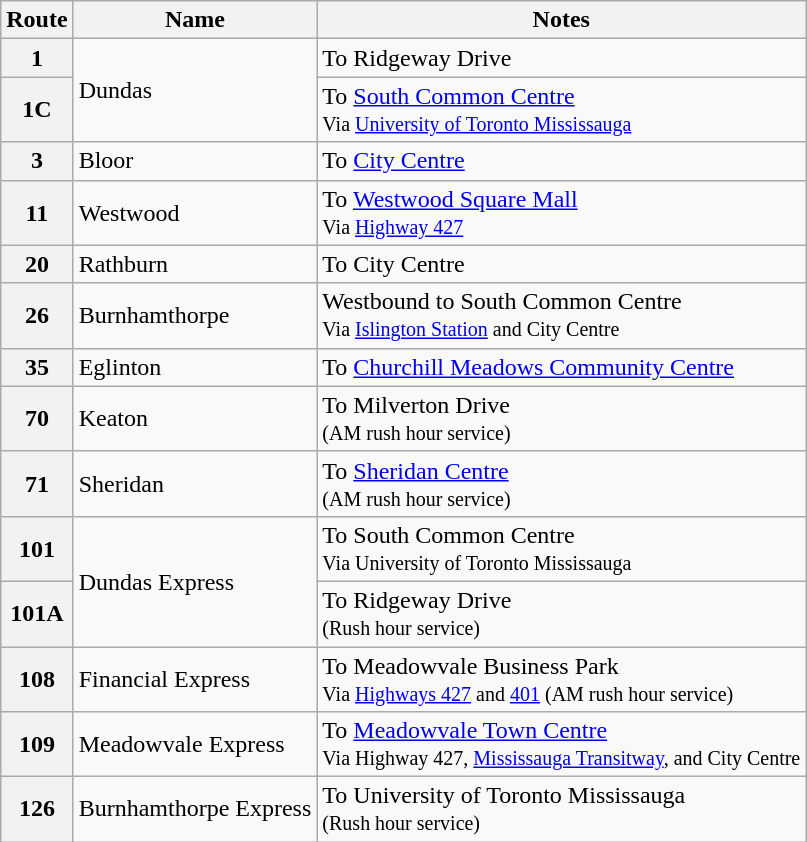<table class="wikitable">
<tr>
<th>Route</th>
<th>Name</th>
<th>Notes</th>
</tr>
<tr>
<th>1</th>
<td rowspan="2">Dundas</td>
<td>To Ridgeway Drive</td>
</tr>
<tr>
<th>1C</th>
<td>To <a href='#'>South Common Centre</a><br><small>Via <a href='#'>University of Toronto Mississauga</a></small></td>
</tr>
<tr>
<th>3</th>
<td>Bloor</td>
<td>To <a href='#'>City Centre</a></td>
</tr>
<tr>
<th>11</th>
<td>Westwood</td>
<td>To <a href='#'>Westwood Square Mall</a><br><small>Via <a href='#'>Highway 427</a></small></td>
</tr>
<tr>
<th>20</th>
<td>Rathburn</td>
<td>To City Centre</td>
</tr>
<tr>
<th>26</th>
<td>Burnhamthorpe</td>
<td>Westbound to South Common Centre<br><small>Via <a href='#'>Islington Station</a> and City Centre</small></td>
</tr>
<tr>
<th>35</th>
<td>Eglinton</td>
<td>To <a href='#'>Churchill Meadows Community Centre</a></td>
</tr>
<tr>
<th>70</th>
<td>Keaton</td>
<td>To Milverton Drive<br><small>(AM rush hour service)</small></td>
</tr>
<tr>
<th>71</th>
<td>Sheridan</td>
<td>To <a href='#'>Sheridan Centre</a><br><small>(AM rush hour service)</small></td>
</tr>
<tr>
<th>101</th>
<td rowspan="2">Dundas Express</td>
<td>To South Common Centre<br><small>Via University of Toronto Mississauga</small></td>
</tr>
<tr>
<th>101A</th>
<td>To Ridgeway Drive<br><small>(Rush hour service)</small></td>
</tr>
<tr>
<th>108</th>
<td>Financial Express</td>
<td>To Meadowvale Business Park<br><small>Via <a href='#'>Highways 427</a> and <a href='#'>401</a> (AM rush hour service)</small></td>
</tr>
<tr>
<th>109</th>
<td>Meadowvale Express</td>
<td>To <a href='#'>Meadowvale Town Centre</a><br><small>Via Highway 427, <a href='#'>Mississauga Transitway</a>, and City Centre</small></td>
</tr>
<tr>
<th>126</th>
<td>Burnhamthorpe Express</td>
<td>To University of Toronto Mississauga<br><small>(Rush hour service)</small></td>
</tr>
</table>
